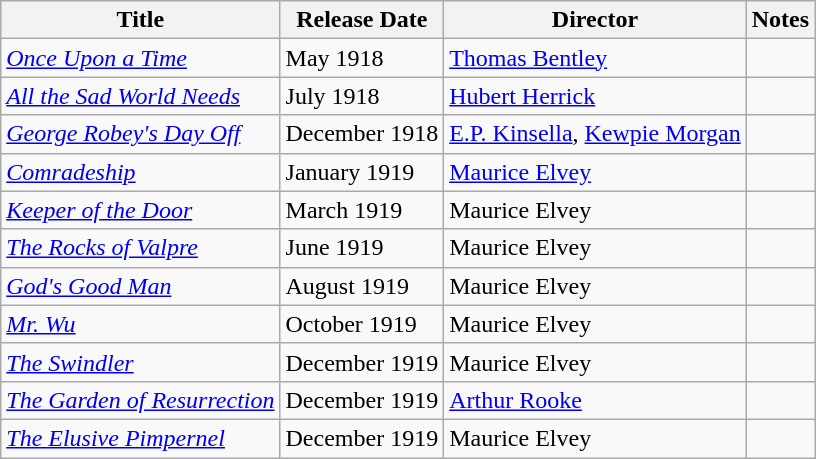<table class="wikitable sortable">
<tr>
<th>Title</th>
<th>Release Date</th>
<th>Director</th>
<th>Notes</th>
</tr>
<tr>
<td><em><a href='#'>Once Upon a Time</a></em></td>
<td>May 1918</td>
<td><a href='#'>Thomas Bentley</a></td>
<td></td>
</tr>
<tr>
<td><em><a href='#'>All the Sad World Needs</a></em></td>
<td>July 1918</td>
<td><a href='#'>Hubert Herrick</a></td>
<td></td>
</tr>
<tr>
<td><em><a href='#'>George Robey's Day Off</a></em></td>
<td>December 1918</td>
<td><a href='#'>E.P. Kinsella</a>, <a href='#'>Kewpie Morgan</a></td>
<td></td>
</tr>
<tr>
<td><em><a href='#'>Comradeship</a></em></td>
<td>January 1919</td>
<td><a href='#'>Maurice Elvey </a></td>
<td></td>
</tr>
<tr>
<td><em><a href='#'>Keeper of the Door</a></em></td>
<td>March 1919</td>
<td>Maurice Elvey</td>
<td></td>
</tr>
<tr>
<td><em><a href='#'>The Rocks of Valpre</a></em></td>
<td>June 1919</td>
<td>Maurice Elvey</td>
<td></td>
</tr>
<tr>
<td><em><a href='#'>God's Good Man</a></em></td>
<td>August 1919</td>
<td>Maurice Elvey</td>
<td></td>
</tr>
<tr>
<td><em><a href='#'>Mr. Wu</a></em></td>
<td>October 1919</td>
<td>Maurice Elvey</td>
<td></td>
</tr>
<tr>
<td><em><a href='#'>The Swindler</a></em></td>
<td>December 1919</td>
<td>Maurice Elvey</td>
<td></td>
</tr>
<tr>
<td><em><a href='#'>The Garden of Resurrection</a></em></td>
<td>December 1919</td>
<td><a href='#'>Arthur Rooke</a></td>
<td></td>
</tr>
<tr>
<td><em><a href='#'>The Elusive Pimpernel</a></em></td>
<td>December 1919</td>
<td>Maurice Elvey</td>
<td></td>
</tr>
</table>
